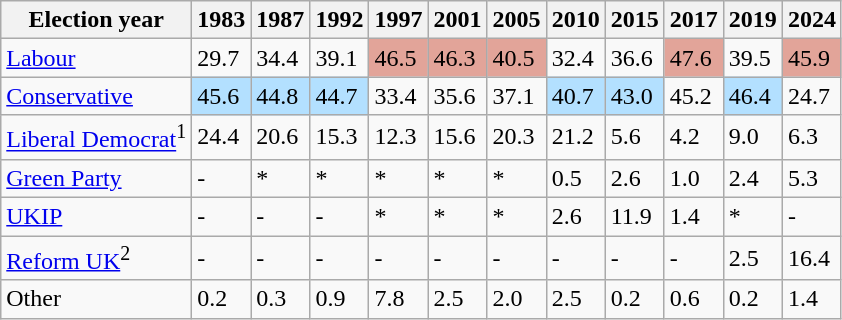<table class="wikitable">
<tr>
<th>Election year</th>
<th>1983</th>
<th>1987</th>
<th>1992</th>
<th>1997</th>
<th>2001</th>
<th>2005</th>
<th>2010</th>
<th>2015</th>
<th>2017</th>
<th>2019</th>
<th>2024</th>
</tr>
<tr>
<td><a href='#'>Labour</a></td>
<td>29.7</td>
<td>34.4</td>
<td>39.1</td>
<td style="background-color:#e2a499;">46.5</td>
<td style="background-color:#e2a499;">46.3</td>
<td style="background-color:#e2a499;">40.5</td>
<td>32.4</td>
<td>36.6</td>
<td style="background-color:#e2a499;">47.6</td>
<td>39.5</td>
<td style="background-color:#e2a499;">45.9</td>
</tr>
<tr>
<td><a href='#'>Conservative</a></td>
<td style="background:#B3E0FF">45.6</td>
<td style="background:#B3E0FF">44.8</td>
<td style="background:#B3E0FF">44.7</td>
<td>33.4</td>
<td>35.6</td>
<td>37.1</td>
<td style="background:#B3E0FF">40.7</td>
<td style="background:#B3E0FF">43.0</td>
<td>45.2</td>
<td style="background:#B3E0FF">46.4</td>
<td>24.7</td>
</tr>
<tr>
<td><a href='#'>Liberal Democrat</a><sup>1</sup></td>
<td>24.4</td>
<td>20.6</td>
<td>15.3</td>
<td>12.3</td>
<td>15.6</td>
<td>20.3</td>
<td>21.2</td>
<td>5.6</td>
<td>4.2</td>
<td>9.0</td>
<td>6.3</td>
</tr>
<tr>
<td><a href='#'>Green Party</a></td>
<td>-</td>
<td>*</td>
<td>*</td>
<td>*</td>
<td>*</td>
<td>*</td>
<td>0.5</td>
<td>2.6</td>
<td>1.0</td>
<td>2.4</td>
<td>5.3</td>
</tr>
<tr>
<td><a href='#'>UKIP</a></td>
<td>-</td>
<td>-</td>
<td>-</td>
<td>*</td>
<td>*</td>
<td>*</td>
<td>2.6</td>
<td>11.9</td>
<td>1.4</td>
<td>*</td>
<td>-</td>
</tr>
<tr>
<td><a href='#'>Reform UK</a><sup>2</sup></td>
<td>-</td>
<td>-</td>
<td>-</td>
<td>-</td>
<td>-</td>
<td>-</td>
<td>-</td>
<td>-</td>
<td>-</td>
<td>2.5</td>
<td>16.4</td>
</tr>
<tr>
<td>Other</td>
<td>0.2</td>
<td>0.3</td>
<td>0.9</td>
<td>7.8</td>
<td>2.5</td>
<td>2.0</td>
<td>2.5</td>
<td>0.2</td>
<td>0.6</td>
<td>0.2</td>
<td>1.4</td>
</tr>
</table>
